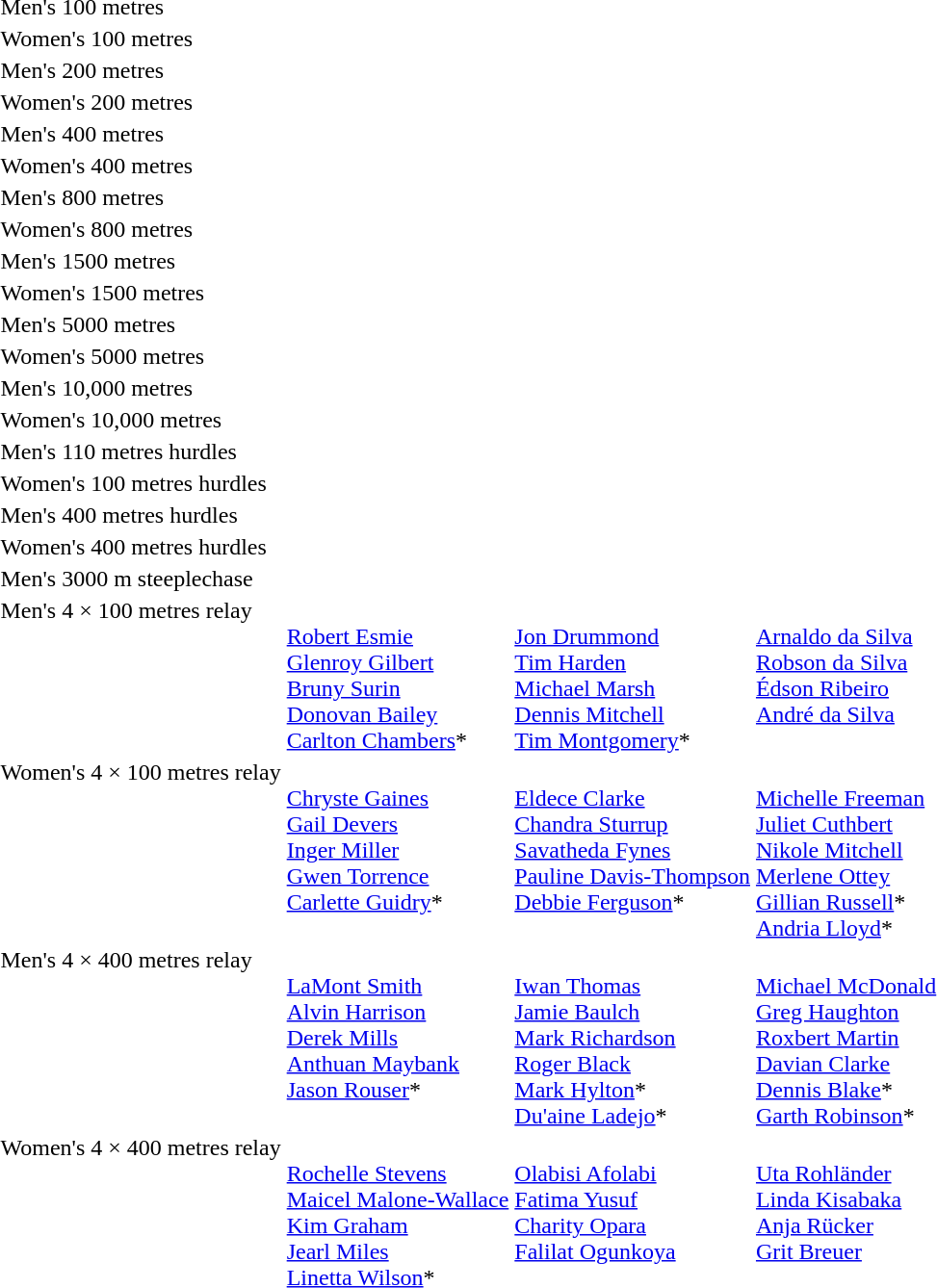<table>
<tr>
<td>Men's 100 metres<br></td>
<td></td>
<td></td>
<td></td>
</tr>
<tr>
<td>Women's 100 metres<br></td>
<td></td>
<td></td>
<td></td>
</tr>
<tr>
<td>Men's 200 metres<br></td>
<td></td>
<td></td>
<td></td>
</tr>
<tr>
<td>Women's 200 metres<br></td>
<td></td>
<td></td>
<td></td>
</tr>
<tr>
<td>Men's 400 metres<br></td>
<td></td>
<td></td>
<td></td>
</tr>
<tr>
<td>Women's 400 metres<br></td>
<td></td>
<td></td>
<td></td>
</tr>
<tr>
<td>Men's 800 metres<br></td>
<td></td>
<td></td>
<td></td>
</tr>
<tr>
<td>Women's 800 metres<br></td>
<td></td>
<td></td>
<td></td>
</tr>
<tr>
<td>Men's 1500 metres<br></td>
<td></td>
<td></td>
<td></td>
</tr>
<tr>
<td>Women's 1500 metres<br></td>
<td></td>
<td></td>
<td></td>
</tr>
<tr>
<td>Men's 5000 metres<br></td>
<td></td>
<td></td>
<td></td>
</tr>
<tr>
<td>Women's 5000 metres<br></td>
<td></td>
<td></td>
<td></td>
</tr>
<tr>
<td>Men's 10,000 metres<br></td>
<td></td>
<td></td>
<td></td>
</tr>
<tr>
<td>Women's 10,000 metres<br></td>
<td></td>
<td></td>
<td></td>
</tr>
<tr>
<td>Men's 110 metres hurdles<br></td>
<td></td>
<td></td>
<td></td>
</tr>
<tr>
<td>Women's 100 metres hurdles<br></td>
<td></td>
<td></td>
<td></td>
</tr>
<tr>
<td>Men's 400 metres hurdles<br></td>
<td></td>
<td></td>
<td></td>
</tr>
<tr>
<td>Women's 400 metres hurdles<br></td>
<td></td>
<td></td>
<td></td>
</tr>
<tr>
<td>Men's 3000 m steeplechase<br></td>
<td></td>
<td></td>
<td></td>
</tr>
<tr valign="top">
<td>Men's 4 × 100 metres relay<br></td>
<td valign=top><br><a href='#'>Robert Esmie</a><br><a href='#'>Glenroy Gilbert</a><br><a href='#'>Bruny Surin</a><br><a href='#'>Donovan Bailey</a><br><a href='#'>Carlton Chambers</a>*</td>
<td valign=top><br><a href='#'>Jon Drummond</a><br><a href='#'>Tim Harden</a><br><a href='#'>Michael Marsh</a><br><a href='#'>Dennis Mitchell</a><br><a href='#'>Tim Montgomery</a>*</td>
<td valign=top><br><a href='#'>Arnaldo da Silva</a><br><a href='#'>Robson da Silva</a><br><a href='#'>Édson Ribeiro</a><br><a href='#'>André da Silva</a></td>
</tr>
<tr valign="top">
<td>Women's 4 × 100 metres relay<br></td>
<td valign=top><br><a href='#'>Chryste Gaines</a><br><a href='#'>Gail Devers</a><br><a href='#'>Inger Miller</a><br><a href='#'>Gwen Torrence</a><br><a href='#'>Carlette Guidry</a>*</td>
<td valign=top><br><a href='#'>Eldece Clarke</a><br><a href='#'>Chandra Sturrup</a><br><a href='#'>Savatheda Fynes</a><br><a href='#'>Pauline Davis-Thompson</a><br><a href='#'>Debbie Ferguson</a>*</td>
<td valign=top><br><a href='#'>Michelle Freeman</a><br><a href='#'>Juliet Cuthbert</a><br><a href='#'>Nikole Mitchell</a><br><a href='#'>Merlene Ottey</a><br><a href='#'>Gillian Russell</a>*<br><a href='#'>Andria Lloyd</a>*</td>
</tr>
<tr valign="top">
<td>Men's 4 × 400 metres relay<br></td>
<td valign=top><br><a href='#'>LaMont Smith</a><br><a href='#'>Alvin Harrison</a><br><a href='#'>Derek Mills</a><br><a href='#'>Anthuan Maybank</a><br><a href='#'>Jason Rouser</a>*</td>
<td valign=top><br><a href='#'>Iwan Thomas</a><br><a href='#'>Jamie Baulch</a><br><a href='#'>Mark Richardson</a><br><a href='#'>Roger Black</a><br><a href='#'>Mark Hylton</a>*<br><a href='#'>Du'aine Ladejo</a>*</td>
<td valign=top><br><a href='#'>Michael McDonald</a><br><a href='#'>Greg Haughton</a><br><a href='#'>Roxbert Martin</a><br><a href='#'>Davian Clarke</a><br><a href='#'>Dennis Blake</a>*<br><a href='#'>Garth Robinson</a>*</td>
</tr>
<tr valign="top">
<td>Women's 4 × 400 metres relay<br></td>
<td valign=top><br><a href='#'>Rochelle Stevens</a><br><a href='#'>Maicel Malone-Wallace</a><br><a href='#'>Kim Graham</a><br><a href='#'>Jearl Miles</a><br><a href='#'>Linetta Wilson</a>*</td>
<td valign=top><br><a href='#'>Olabisi Afolabi</a><br><a href='#'>Fatima Yusuf</a><br><a href='#'>Charity Opara</a><br><a href='#'>Falilat Ogunkoya</a></td>
<td valign=top><br><a href='#'>Uta Rohländer</a><br><a href='#'>Linda Kisabaka</a><br><a href='#'>Anja Rücker</a><br><a href='#'>Grit Breuer</a></td>
</tr>
</table>
